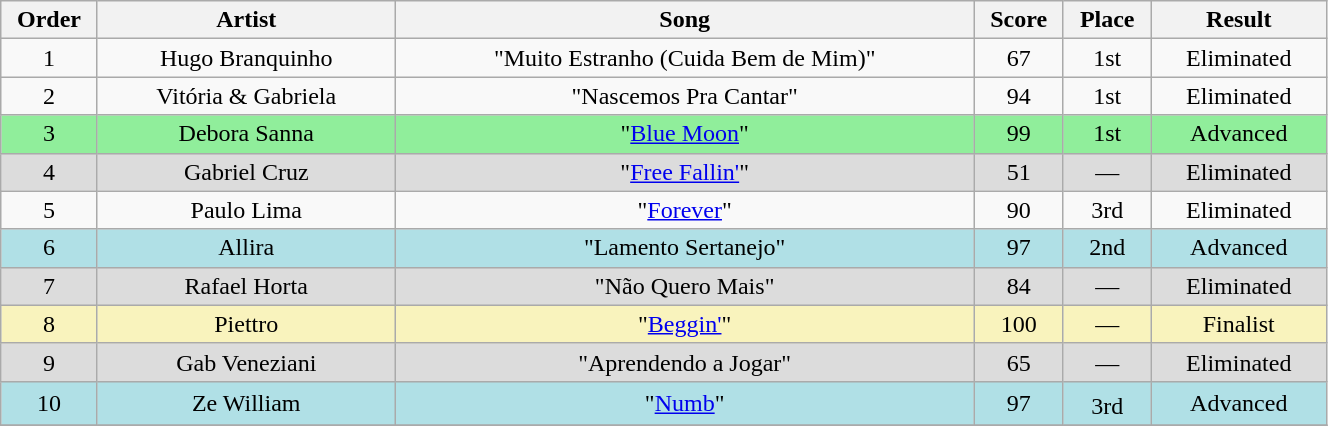<table class="wikitable" style="text-align:center; width:70%;">
<tr>
<th scope="col" width="05%">Order</th>
<th scope="col" width="17%">Artist</th>
<th scope="col" width="33%">Song</th>
<th scope="col" width="05%">Score</th>
<th scope="col" width="05%">Place</th>
<th scope="col" width="10%">Result</th>
</tr>
<tr>
<td>1</td>
<td>Hugo Branquinho</td>
<td>"Muito Estranho (Cuida Bem de Mim)"</td>
<td>67</td>
<td>1st</td>
<td>Eliminated</td>
</tr>
<tr>
<td>2</td>
<td>Vitória & Gabriela</td>
<td>"Nascemos Pra Cantar"</td>
<td>94</td>
<td>1st</td>
<td>Eliminated</td>
</tr>
<tr bgcolor=90EE9B>
<td>3</td>
<td>Debora Sanna</td>
<td>"<a href='#'>Blue Moon</a>"</td>
<td>99</td>
<td>1st</td>
<td>Advanced</td>
</tr>
<tr bgcolor=DCDCDC>
<td>4</td>
<td>Gabriel Cruz</td>
<td>"<a href='#'>Free Fallin'</a>"</td>
<td>51</td>
<td>—</td>
<td>Eliminated</td>
</tr>
<tr>
<td>5</td>
<td>Paulo Lima</td>
<td>"<a href='#'>Forever</a>"</td>
<td>90</td>
<td>3rd</td>
<td>Eliminated</td>
</tr>
<tr bgcolor=B0E0E6>
<td>6</td>
<td>Allira</td>
<td>"Lamento Sertanejo"</td>
<td>97</td>
<td>2nd</td>
<td>Advanced</td>
</tr>
<tr bgcolor=DCDCDC>
<td>7</td>
<td>Rafael Horta</td>
<td>"Não Quero Mais"</td>
<td>84</td>
<td>—</td>
<td>Eliminated</td>
</tr>
<tr bgcolor=F9F3BD>
<td>8</td>
<td>Piettro</td>
<td>"<a href='#'>Beggin'</a>"</td>
<td>100</td>
<td>—</td>
<td>Finalist</td>
</tr>
<tr bgcolor=DCDCDC>
<td>9</td>
<td>Gab Veneziani</td>
<td>"Aprendendo a Jogar"</td>
<td>65</td>
<td>—</td>
<td>Eliminated</td>
</tr>
<tr bgcolor=B0E0E6>
<td>10</td>
<td>Ze William</td>
<td>"<a href='#'>Numb</a>"</td>
<td>97</td>
<td>3rd<sup></sup></td>
<td>Advanced</td>
</tr>
<tr>
</tr>
</table>
